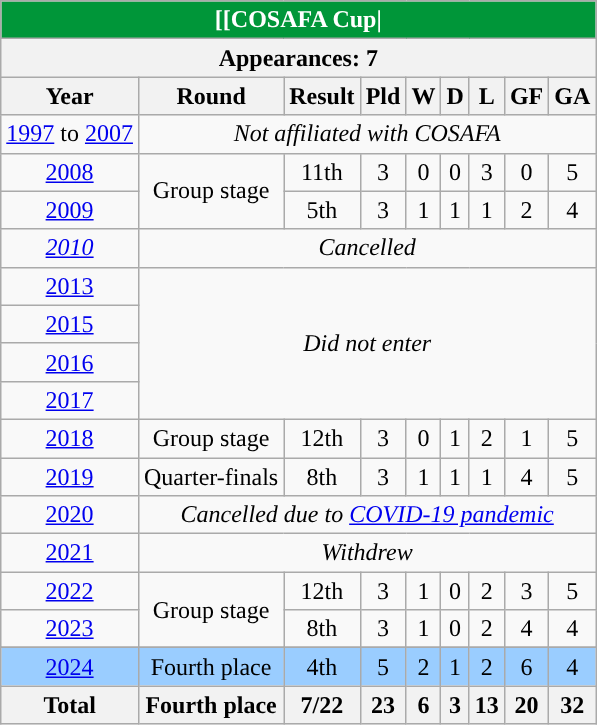<table class="wikitable" style="text-align: center;">
<tr>
<th colspan=9 style="background:#009639; color:white; ">[[COSAFA Cup|</th>
</tr>
<tr>
<th colspan=9>Appearances: 7</th>
</tr>
<tr>
<th>Year</th>
<th>Round</th>
<th>Result</th>
<th>Pld</th>
<th>W</th>
<th>D</th>
<th>L</th>
<th>GF</th>
<th>GA</th>
</tr>
<tr>
<td><a href='#'>1997</a> to <a href='#'>2007</a></td>
<td colspan=8><em>Not affiliated with COSAFA</em></td>
</tr>
<tr>
<td> <a href='#'>2008</a></td>
<td rowspan=2>Group stage</td>
<td>11th</td>
<td>3</td>
<td>0</td>
<td>0</td>
<td>3</td>
<td>0</td>
<td>5</td>
</tr>
<tr>
<td> <a href='#'>2009</a></td>
<td>5th</td>
<td>3</td>
<td>1</td>
<td>1</td>
<td>1</td>
<td>2</td>
<td>4</td>
</tr>
<tr>
<td> <em><a href='#'>2010</a></em></td>
<td colspan=8><em>Cancelled</em></td>
</tr>
<tr>
<td> <a href='#'>2013</a></td>
<td colspan=8 rowspan=4><em>Did not enter</em></td>
</tr>
<tr>
<td> <a href='#'>2015</a></td>
</tr>
<tr>
<td> <a href='#'>2016</a></td>
</tr>
<tr>
<td> <a href='#'>2017</a></td>
</tr>
<tr>
<td> <a href='#'>2018</a></td>
<td>Group stage</td>
<td>12th</td>
<td>3</td>
<td>0</td>
<td>1</td>
<td>2</td>
<td>1</td>
<td>5</td>
</tr>
<tr>
<td> <a href='#'>2019</a></td>
<td>Quarter-finals</td>
<td>8th</td>
<td>3</td>
<td>1</td>
<td>1</td>
<td>1</td>
<td>4</td>
<td>5</td>
</tr>
<tr>
<td> <a href='#'>2020</a></td>
<td colspan=8><em>Cancelled due to <a href='#'>COVID-19 pandemic</a></em></td>
</tr>
<tr>
<td> <a href='#'>2021</a></td>
<td colspan="8"><em>Withdrew</em></td>
</tr>
<tr>
<td> <a href='#'>2022</a></td>
<td rowspan="2">Group stage</td>
<td>12th</td>
<td>3</td>
<td>1</td>
<td>0</td>
<td>2</td>
<td>3</td>
<td>5</td>
</tr>
<tr>
<td> <a href='#'>2023</a></td>
<td>8th</td>
<td>3</td>
<td>1</td>
<td>0</td>
<td>2</td>
<td>4</td>
<td>4</td>
</tr>
<tr>
</tr>
<tr style="background:#9acdff">
<td> <a href='#'>2024</a></td>
<td>Fourth place</td>
<td>4th</td>
<td>5</td>
<td>2</td>
<td>1</td>
<td>2</td>
<td>6</td>
<td>4</td>
</tr>
<tr>
<th>Total</th>
<th>Fourth place</th>
<th>7/22</th>
<th>23</th>
<th>6</th>
<th>3</th>
<th>13</th>
<th>20</th>
<th>32</th>
</tr>
</table>
